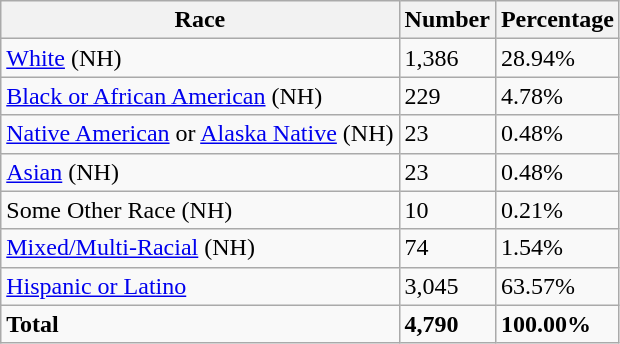<table class="wikitable">
<tr>
<th>Race</th>
<th>Number</th>
<th>Percentage</th>
</tr>
<tr>
<td><a href='#'>White</a> (NH)</td>
<td>1,386</td>
<td>28.94%</td>
</tr>
<tr>
<td><a href='#'>Black or African American</a> (NH)</td>
<td>229</td>
<td>4.78%</td>
</tr>
<tr>
<td><a href='#'>Native American</a> or <a href='#'>Alaska Native</a> (NH)</td>
<td>23</td>
<td>0.48%</td>
</tr>
<tr>
<td><a href='#'>Asian</a> (NH)</td>
<td>23</td>
<td>0.48%</td>
</tr>
<tr>
<td>Some Other Race (NH)</td>
<td>10</td>
<td>0.21%</td>
</tr>
<tr>
<td><a href='#'>Mixed/Multi-Racial</a> (NH)</td>
<td>74</td>
<td>1.54%</td>
</tr>
<tr>
<td><a href='#'>Hispanic or Latino</a></td>
<td>3,045</td>
<td>63.57%</td>
</tr>
<tr>
<td><strong>Total</strong></td>
<td><strong>4,790</strong></td>
<td><strong>100.00%</strong></td>
</tr>
</table>
